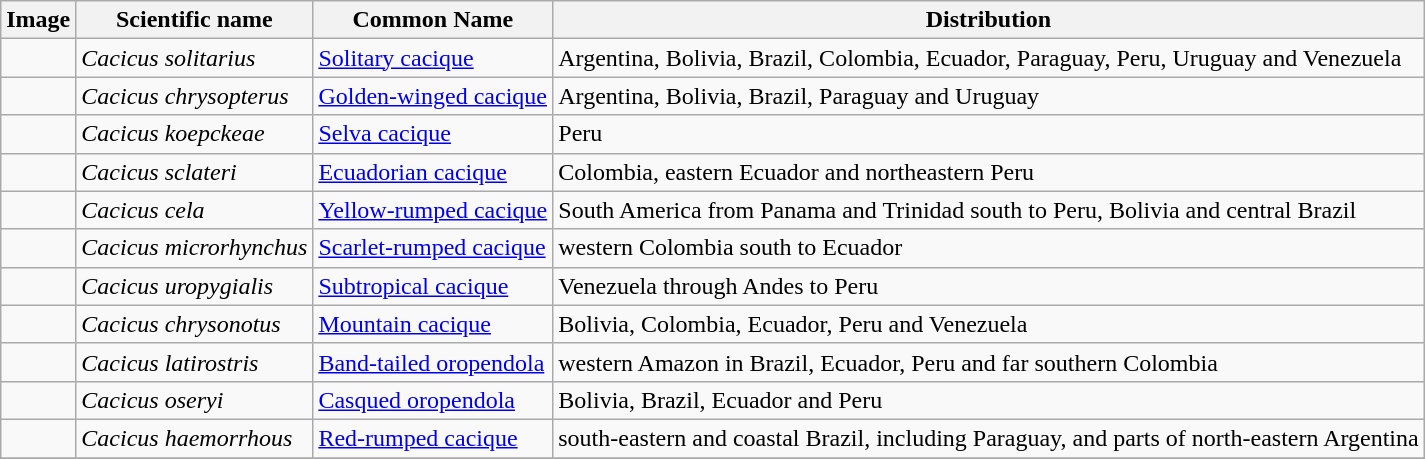<table class="wikitable">
<tr>
<th>Image</th>
<th>Scientific name</th>
<th>Common Name</th>
<th>Distribution</th>
</tr>
<tr>
<td></td>
<td><em>Cacicus solitarius</em></td>
<td><a href='#'>Solitary cacique</a></td>
<td>Argentina, Bolivia, Brazil, Colombia, Ecuador, Paraguay, Peru, Uruguay and Venezuela</td>
</tr>
<tr>
<td></td>
<td><em>Cacicus chrysopterus</em></td>
<td><a href='#'>Golden-winged cacique</a></td>
<td>Argentina, Bolivia, Brazil, Paraguay and Uruguay</td>
</tr>
<tr>
<td></td>
<td><em>Cacicus koepckeae</em></td>
<td><a href='#'>Selva cacique</a></td>
<td>Peru</td>
</tr>
<tr>
<td></td>
<td><em>Cacicus sclateri</em></td>
<td><a href='#'>Ecuadorian cacique</a></td>
<td>Colombia, eastern Ecuador and northeastern Peru</td>
</tr>
<tr>
<td></td>
<td><em>Cacicus cela</em></td>
<td><a href='#'>Yellow-rumped cacique</a></td>
<td>South America from Panama and Trinidad south to Peru, Bolivia and central Brazil</td>
</tr>
<tr>
<td></td>
<td><em>Cacicus microrhynchus</em></td>
<td><a href='#'>Scarlet-rumped cacique</a></td>
<td>western Colombia south to Ecuador</td>
</tr>
<tr>
<td></td>
<td><em>Cacicus uropygialis</em></td>
<td><a href='#'>Subtropical cacique</a></td>
<td>Venezuela through Andes to Peru</td>
</tr>
<tr>
<td></td>
<td><em>Cacicus chrysonotus</em></td>
<td><a href='#'>Mountain cacique</a></td>
<td>Bolivia, Colombia, Ecuador, Peru and Venezuela</td>
</tr>
<tr>
<td></td>
<td><em>Cacicus latirostris</em></td>
<td><a href='#'>Band-tailed oropendola</a></td>
<td>western Amazon in Brazil, Ecuador, Peru and far southern Colombia</td>
</tr>
<tr>
<td></td>
<td><em>Cacicus oseryi</em></td>
<td><a href='#'>Casqued oropendola</a></td>
<td>Bolivia, Brazil, Ecuador and Peru</td>
</tr>
<tr>
<td></td>
<td><em>Cacicus haemorrhous</em></td>
<td><a href='#'>Red-rumped cacique</a></td>
<td>south-eastern and coastal Brazil, including Paraguay, and parts of north-eastern Argentina</td>
</tr>
<tr>
</tr>
</table>
